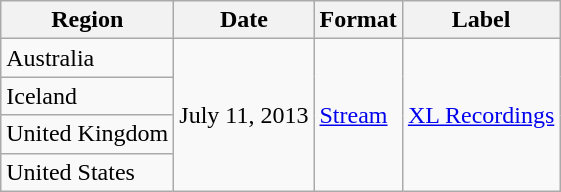<table class="wikitable plainrowheaders">
<tr>
<th>Region</th>
<th>Date</th>
<th>Format</th>
<th>Label</th>
</tr>
<tr>
<td>Australia</td>
<td rowspan="4">July 11, 2013</td>
<td rowspan="4"><a href='#'>Stream</a></td>
<td rowspan="4"><a href='#'>XL Recordings</a></td>
</tr>
<tr>
<td>Iceland</td>
</tr>
<tr>
<td>United Kingdom</td>
</tr>
<tr>
<td>United States</td>
</tr>
</table>
